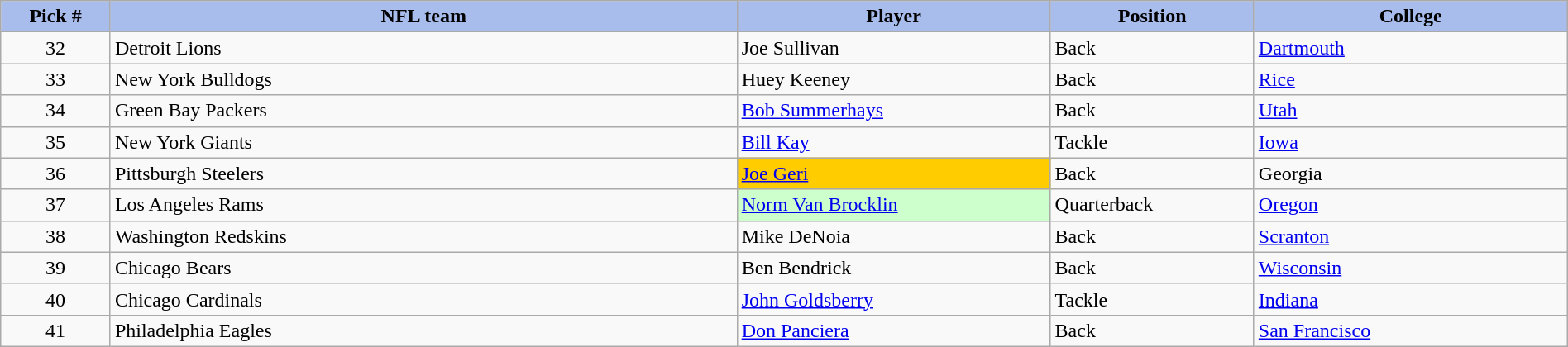<table class="wikitable sortable sortable" style="width: 100%">
<tr>
<th style="background:#A8BDEC;" width=7%>Pick #</th>
<th width=40% style="background:#A8BDEC;">NFL team</th>
<th width=20% style="background:#A8BDEC;">Player</th>
<th width=13% style="background:#A8BDEC;">Position</th>
<th style="background:#A8BDEC;">College</th>
</tr>
<tr>
<td align=center>32</td>
<td>Detroit Lions</td>
<td>Joe Sullivan</td>
<td>Back</td>
<td><a href='#'>Dartmouth</a></td>
</tr>
<tr>
<td align=center>33</td>
<td>New York Bulldogs</td>
<td>Huey Keeney</td>
<td>Back</td>
<td><a href='#'>Rice</a></td>
</tr>
<tr>
<td align=center>34</td>
<td>Green Bay Packers</td>
<td><a href='#'>Bob Summerhays</a></td>
<td>Back</td>
<td><a href='#'>Utah</a></td>
</tr>
<tr>
<td align=center>35</td>
<td>New York Giants</td>
<td><a href='#'>Bill Kay</a></td>
<td>Tackle</td>
<td><a href='#'>Iowa</a></td>
</tr>
<tr>
<td align=center>36</td>
<td>Pittsburgh Steelers</td>
<td bgcolor="#ffcc00"><a href='#'>Joe Geri</a></td>
<td>Back</td>
<td>Georgia</td>
</tr>
<tr>
<td align=center>37</td>
<td>Los Angeles Rams</td>
<td bgcolor="#ccffcc"><a href='#'>Norm Van Brocklin</a></td>
<td>Quarterback</td>
<td><a href='#'>Oregon</a></td>
</tr>
<tr>
<td align=center>38</td>
<td>Washington Redskins</td>
<td>Mike DeNoia</td>
<td>Back</td>
<td><a href='#'>Scranton</a></td>
</tr>
<tr>
<td align=center>39</td>
<td>Chicago Bears</td>
<td>Ben Bendrick</td>
<td>Back</td>
<td><a href='#'>Wisconsin</a></td>
</tr>
<tr>
<td align=center>40</td>
<td>Chicago Cardinals</td>
<td><a href='#'>John Goldsberry</a></td>
<td>Tackle</td>
<td><a href='#'>Indiana</a></td>
</tr>
<tr>
<td align=center>41</td>
<td>Philadelphia Eagles</td>
<td><a href='#'>Don Panciera</a></td>
<td>Back</td>
<td><a href='#'>San Francisco</a></td>
</tr>
</table>
